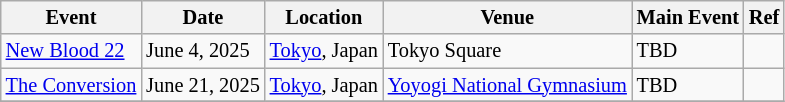<table class="wikitable" style="font-size:85%;">
<tr>
<th>Event</th>
<th>Date</th>
<th>Location</th>
<th>Venue</th>
<th>Main Event</th>
<th>Ref</th>
</tr>
<tr>
<td><a href='#'>New Blood 22</a></td>
<td>June 4, 2025</td>
<td><a href='#'>Tokyo</a>, Japan</td>
<td>Tokyo Square</td>
<td>TBD</td>
<td></td>
</tr>
<tr>
<td><a href='#'>The Conversion</a></td>
<td>June 21, 2025</td>
<td><a href='#'>Tokyo</a>, Japan</td>
<td><a href='#'>Yoyogi National Gymnasium</a></td>
<td>TBD</td>
<td></td>
</tr>
<tr>
</tr>
</table>
